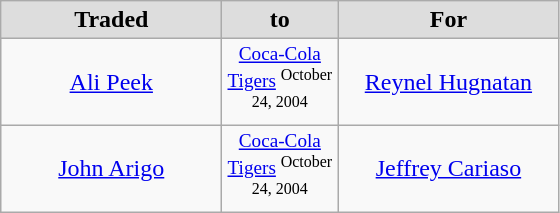<table class="wikitable" style="text-align: center">
<tr align="center" bgcolor="#dddddd">
<td style="width:140px"><strong>Traded</strong></td>
<td style="width:70px"><strong>to</strong></td>
<td style="width:140px"><strong>For</strong></td>
</tr>
<tr style="height:40px">
<td><a href='#'>Ali Peek</a></td>
<td style="font-size: 80%"><a href='#'>Coca-Cola Tigers</a> <sup> October 24, 2004 </sup></td>
<td><a href='#'>Reynel Hugnatan</a></td>
</tr>
<tr style="height:40px">
<td><a href='#'>John Arigo</a></td>
<td style="font-size: 80%"><a href='#'>Coca-Cola Tigers</a> <sup> October 24, 2004 </sup></td>
<td><a href='#'>Jeffrey Cariaso</a></td>
</tr>
</table>
